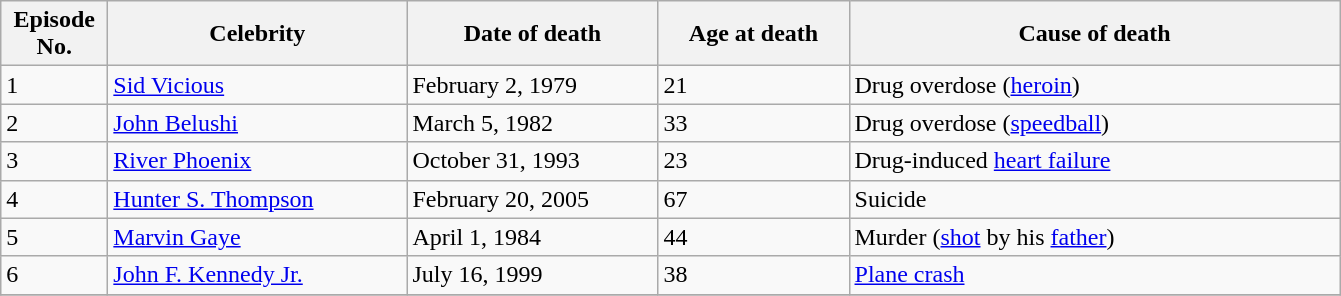<table class="wikitable">
<tr>
<th style="width:4em;"><strong>Episode<br>No.</strong></th>
<th style="width:12em;"><strong>Celebrity</strong></th>
<th style="width:10em;"><strong>Date of death</strong></th>
<th style="width:7.5em;"><strong>Age at death</strong></th>
<th style="width:20em;"><strong>Cause of death</strong></th>
</tr>
<tr>
<td>1</td>
<td><a href='#'>Sid Vicious</a></td>
<td>February 2, 1979</td>
<td>21</td>
<td>Drug overdose (<a href='#'>heroin</a>)</td>
</tr>
<tr>
<td>2</td>
<td><a href='#'>John Belushi</a></td>
<td>March 5, 1982</td>
<td>33</td>
<td>Drug overdose (<a href='#'>speedball</a>)</td>
</tr>
<tr>
<td>3</td>
<td><a href='#'>River Phoenix</a></td>
<td>October 31, 1993</td>
<td>23</td>
<td>Drug-induced <a href='#'>heart failure</a></td>
</tr>
<tr>
<td>4</td>
<td><a href='#'>Hunter S. Thompson</a></td>
<td>February 20, 2005</td>
<td>67</td>
<td>Suicide</td>
</tr>
<tr>
<td>5</td>
<td><a href='#'>Marvin Gaye</a></td>
<td>April 1, 1984</td>
<td>44</td>
<td>Murder (<a href='#'>shot</a> by his <a href='#'>father</a>)</td>
</tr>
<tr>
<td>6</td>
<td><a href='#'>John F. Kennedy Jr.</a></td>
<td>July 16, 1999</td>
<td>38</td>
<td><a href='#'>Plane crash</a></td>
</tr>
<tr>
</tr>
</table>
